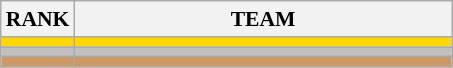<table class="wikitable" style="border-collapse: collapse; font-size: 90%;">
<tr>
<th>RANK</th>
<th align="left" style="width: 17em">TEAM</th>
</tr>
<tr bgcolor=gold>
<td align="center"></td>
<td></td>
</tr>
<tr bgcolor=silver>
<td align="center"></td>
<td></td>
</tr>
<tr bgcolor=cc9966>
<td align="center"></td>
<td></td>
</tr>
</table>
